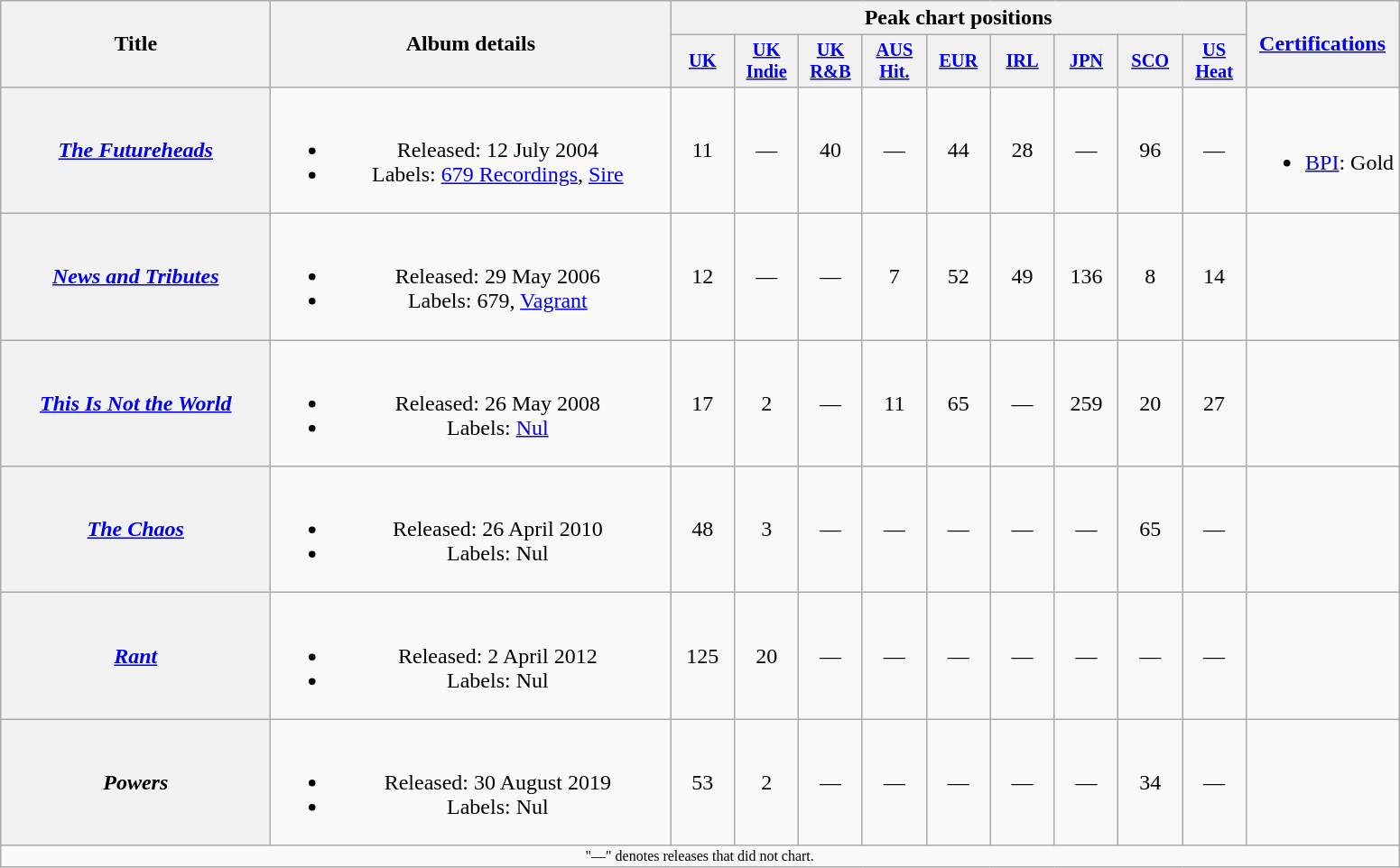<table class="wikitable plainrowheaders" style="text-align:center;">
<tr>
<th scope="col" rowspan="2" style="width:12em;">Title</th>
<th scope="col" rowspan="2" style="width:18em;">Album details</th>
<th scope="col" colspan="9">Peak chart positions</th>
<th scope="col" rowspan="2"><a href='#'>Certifications</a></th>
</tr>
<tr>
<th scope="col" style="width:3em;font-size:85%;"><a href='#'>UK</a><br></th>
<th scope="col" style="width:3em;font-size:85%;"><a href='#'>UK<br>Indie</a><br></th>
<th scope="col" style="width:3em;font-size:85%;"><a href='#'>UK<br>R&B</a><br></th>
<th scope="col" style="width:3em;font-size:85%;"><a href='#'>AUS<br>Hit.</a><br></th>
<th scope="col" style="width:3em;font-size:85%;"><a href='#'>EUR</a><br></th>
<th scope="col" style="width:3em;font-size:85%;"><a href='#'>IRL</a><br></th>
<th scope="col" style="width:3em;font-size:85%;"><a href='#'>JPN</a><br></th>
<th scope="col" style="width:3em;font-size:85%;"><a href='#'>SCO</a><br></th>
<th scope="col" style="width:3em;font-size:85%;"><a href='#'>US<br>Heat</a><br></th>
</tr>
<tr>
<th scope="row"><em><a href='#'>The Futureheads</a></em></th>
<td><br><ul><li>Released: 12 July 2004</li><li>Labels: <a href='#'>679 Recordings</a>, <a href='#'>Sire</a></li></ul></td>
<td>11</td>
<td>—</td>
<td>40</td>
<td>—</td>
<td>44</td>
<td>28</td>
<td>—</td>
<td>96</td>
<td>—</td>
<td><br><ul><li><a href='#'>BPI</a>: Gold</li></ul></td>
</tr>
<tr>
<th scope="row"><em><a href='#'>News and Tributes</a></em></th>
<td><br><ul><li>Released: 29 May 2006</li><li>Labels: 679, <a href='#'>Vagrant</a></li></ul></td>
<td>12</td>
<td>—</td>
<td>—</td>
<td>7</td>
<td>52</td>
<td>49</td>
<td>136</td>
<td>8</td>
<td>14</td>
<td></td>
</tr>
<tr>
<th scope="row"><em><a href='#'>This Is Not the World</a></em></th>
<td><br><ul><li>Released: 26 May 2008</li><li>Labels: <a href='#'>Nul</a></li></ul></td>
<td>17</td>
<td>2</td>
<td>—</td>
<td>11</td>
<td>65</td>
<td>—</td>
<td>259</td>
<td>20</td>
<td>27</td>
<td></td>
</tr>
<tr>
<th scope="row"><em><a href='#'>The Chaos</a></em></th>
<td><br><ul><li>Released: 26 April 2010</li><li>Labels: Nul</li></ul></td>
<td>48</td>
<td>3</td>
<td>—</td>
<td>—</td>
<td>—</td>
<td>—</td>
<td>—</td>
<td>65</td>
<td>—</td>
<td></td>
</tr>
<tr>
<th scope="row"><em><a href='#'>Rant</a></em></th>
<td><br><ul><li>Released: 2 April 2012</li><li>Labels: Nul</li></ul></td>
<td>125</td>
<td>20</td>
<td>—</td>
<td>—</td>
<td>—</td>
<td>—</td>
<td>—</td>
<td>—</td>
<td>—</td>
<td></td>
</tr>
<tr>
<th scope="row"><em>Powers</em></th>
<td><br><ul><li>Released: 30 August 2019</li><li>Labels: Nul</li></ul></td>
<td>53</td>
<td>2</td>
<td>—</td>
<td>—</td>
<td>—</td>
<td>—</td>
<td>—</td>
<td>34</td>
<td>—</td>
<td></td>
</tr>
<tr>
<td align="center" colspan="12" style="font-size: 8pt">"—" denotes releases that did not chart.</td>
</tr>
</table>
